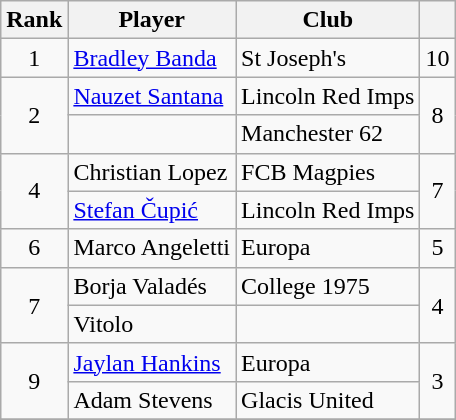<table class="wikitable" style="text-align:center">
<tr>
<th>Rank</th>
<th>Player</th>
<th>Club</th>
<th></th>
</tr>
<tr>
<td rowspan=1>1</td>
<td align="left"> <a href='#'>Bradley Banda</a></td>
<td align="left">St Joseph's</td>
<td rowspan=1>10</td>
</tr>
<tr>
<td rowspan=2>2</td>
<td align="left"> <a href='#'>Nauzet Santana</a></td>
<td align="left">Lincoln Red Imps</td>
<td rowspan=2>8</td>
</tr>
<tr>
<td align="left"></td>
<td align="left">Manchester 62</td>
</tr>
<tr>
<td rowspan=2>4</td>
<td align="left"> Christian Lopez</td>
<td align="left">FCB Magpies</td>
<td rowspan=2>7</td>
</tr>
<tr>
<td align="left"> <a href='#'>Stefan Čupić</a></td>
<td align="left">Lincoln Red Imps</td>
</tr>
<tr>
<td rowspan=1>6</td>
<td align="left"> Marco Angeletti</td>
<td align="left">Europa</td>
<td rowspan=1>5</td>
</tr>
<tr>
<td rowspan=2>7</td>
<td align="left"> Borja Valadés</td>
<td align="left">College 1975</td>
<td rowspan=2>4</td>
</tr>
<tr>
<td align="left"> Vitolo</td>
<td align="left"></td>
</tr>
<tr>
<td rowspan=2>9</td>
<td align="left"> <a href='#'>Jaylan Hankins</a></td>
<td align="left">Europa</td>
<td rowspan=2>3</td>
</tr>
<tr>
<td align="left"> Adam Stevens</td>
<td align="left">Glacis United</td>
</tr>
<tr>
</tr>
</table>
